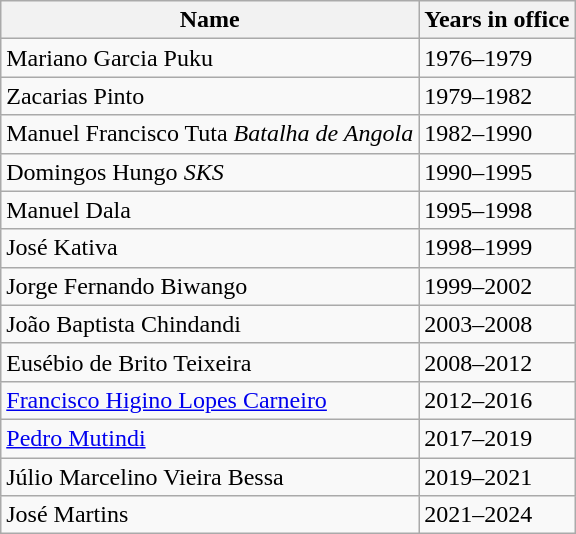<table class="wikitable">
<tr>
<th>Name</th>
<th>Years in office</th>
</tr>
<tr>
<td>Mariano Garcia Puku</td>
<td>1976–1979</td>
</tr>
<tr>
<td>Zacarias Pinto</td>
<td>1979–1982</td>
</tr>
<tr>
<td>Manuel Francisco Tuta <em>Batalha de Angola</em></td>
<td>1982–1990</td>
</tr>
<tr>
<td>Domingos Hungo <em>SKS</em></td>
<td>1990–1995</td>
</tr>
<tr>
<td>Manuel Dala</td>
<td>1995–1998</td>
</tr>
<tr>
<td>José Kativa</td>
<td>1998–1999</td>
</tr>
<tr>
<td>Jorge Fernando Biwango</td>
<td>1999–2002</td>
</tr>
<tr>
<td>João Baptista Chindandi</td>
<td>2003–2008</td>
</tr>
<tr>
<td>Eusébio de Brito Teixeira</td>
<td>2008–2012</td>
</tr>
<tr>
<td><a href='#'>Francisco Higino Lopes Carneiro</a></td>
<td>2012–2016</td>
</tr>
<tr>
<td><a href='#'>Pedro Mutindi</a></td>
<td>2017–2019</td>
</tr>
<tr>
<td>Júlio Marcelino Vieira Bessa</td>
<td>2019–2021</td>
</tr>
<tr>
<td>José Martins</td>
<td>2021–2024</td>
</tr>
</table>
